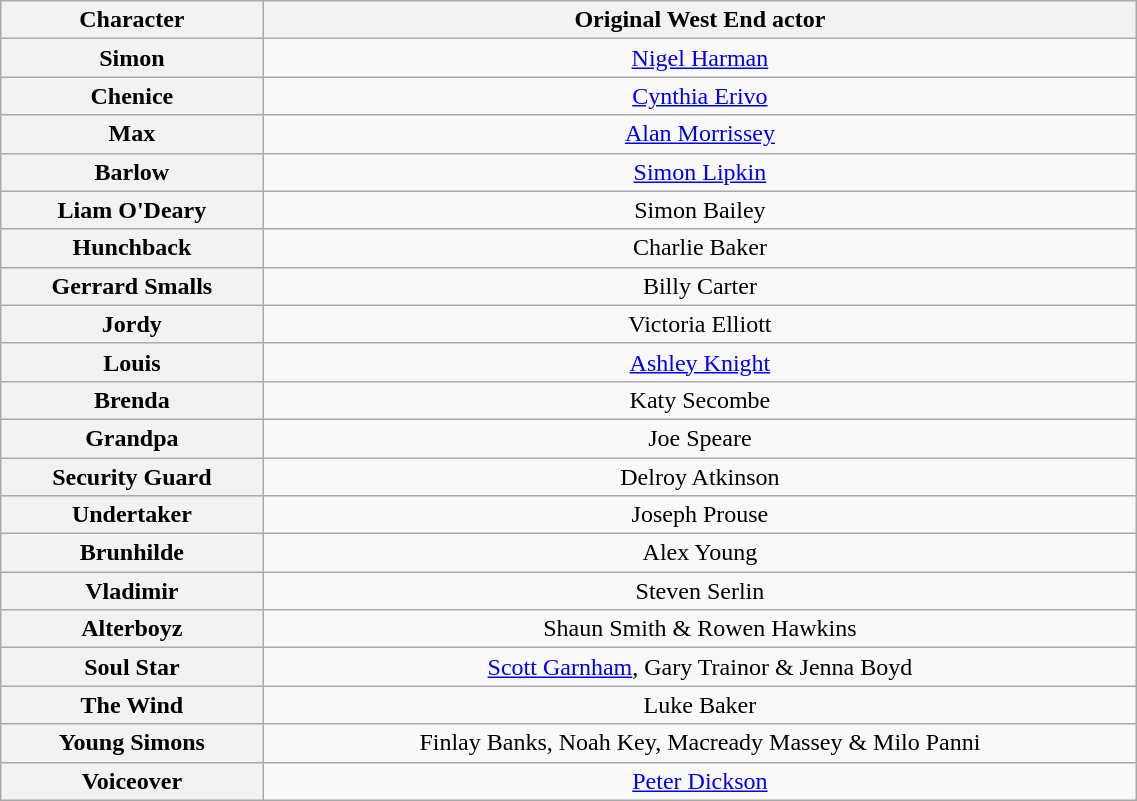<table class="wikitable sortable" width="60%">
<tr>
<th scope="col">Character</th>
<th scope="col" class="unsortable">Original West End actor</th>
</tr>
<tr>
<th scope="row">Simon</th>
<td align="center" colspan="1"><a href='#'>Nigel Harman</a></td>
</tr>
<tr>
<th scope="row">Chenice</th>
<td align="center" colspan="1"><a href='#'>Cynthia Erivo</a></td>
</tr>
<tr>
<th scope="row">Max</th>
<td align="center" colspan="1"><a href='#'>Alan Morrissey</a></td>
</tr>
<tr>
<th scope="row">Barlow</th>
<td align="center" colspan="1"><a href='#'>Simon Lipkin</a></td>
</tr>
<tr>
<th scope="row">Liam O'Deary</th>
<td align="center" colspan="1">Simon Bailey</td>
</tr>
<tr>
<th scope="row">Hunchback</th>
<td align="center" colspan="1">Charlie Baker</td>
</tr>
<tr>
<th scope="row">Gerrard Smalls</th>
<td align="center" colspan="1">Billy Carter</td>
</tr>
<tr>
<th scope="row">Jordy</th>
<td align="center" colspan="1">Victoria Elliott</td>
</tr>
<tr>
<th scope="row">Louis</th>
<td align="center" colspan="1"><a href='#'>Ashley Knight</a></td>
</tr>
<tr>
<th scope="row">Brenda</th>
<td align="center" colspan="1">Katy Secombe</td>
</tr>
<tr>
<th scope="row">Grandpa</th>
<td align="center" colspan="1">Joe Speare</td>
</tr>
<tr>
<th scope="row">Security Guard</th>
<td align="center" colspan="1">Delroy Atkinson</td>
</tr>
<tr>
<th scope="row">Undertaker</th>
<td align="center" colspan="1">Joseph Prouse</td>
</tr>
<tr>
<th scope="row">Brunhilde</th>
<td align="center" colspan="1">Alex Young</td>
</tr>
<tr>
<th scope="row">Vladimir</th>
<td align="center" colspan="1">Steven Serlin</td>
</tr>
<tr>
<th scope="row">Alterboyz</th>
<td align="center" colspan="1">Shaun Smith & Rowen Hawkins</td>
</tr>
<tr>
<th scope="row">Soul Star</th>
<td align="center" colspan="1"><a href='#'>Scott Garnham</a>, Gary Trainor & Jenna Boyd</td>
</tr>
<tr>
<th scope="row">The Wind</th>
<td align="center" colspan="1">Luke Baker</td>
</tr>
<tr>
<th scope="row">Young Simons</th>
<td align="center" colspan="1">Finlay Banks, Noah Key, Macready Massey & Milo Panni</td>
</tr>
<tr>
<th scope="row">Voiceover</th>
<td align="center" colspan="1"><a href='#'>Peter Dickson</a></td>
</tr>
</table>
